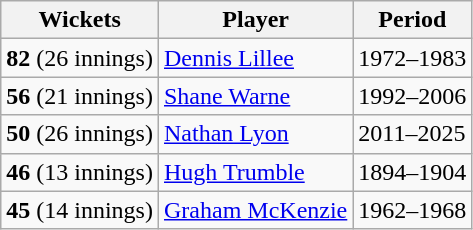<table class="wikitable">
<tr>
<th>Wickets</th>
<th>Player</th>
<th>Period</th>
</tr>
<tr>
<td><strong>82</strong> (26 innings)</td>
<td> <a href='#'>Dennis Lillee</a></td>
<td>1972–1983</td>
</tr>
<tr>
<td><strong>56</strong> (21 innings)</td>
<td> <a href='#'>Shane Warne</a></td>
<td>1992–2006</td>
</tr>
<tr>
<td><strong>50</strong> (26 innings)</td>
<td> <a href='#'>Nathan Lyon</a></td>
<td>2011–2025</td>
</tr>
<tr>
<td><strong>46</strong> (13 innings)</td>
<td> <a href='#'>Hugh Trumble</a></td>
<td>1894–1904</td>
</tr>
<tr>
<td><strong>45</strong> (14 innings)</td>
<td> <a href='#'>Graham McKenzie</a></td>
<td>1962–1968</td>
</tr>
</table>
